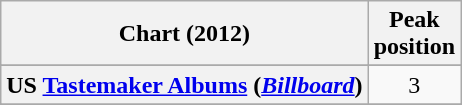<table class="wikitable plainrowheaders sortable">
<tr>
<th>Chart (2012)</th>
<th>Peak<br>position</th>
</tr>
<tr>
</tr>
<tr>
</tr>
<tr>
</tr>
<tr>
</tr>
<tr>
</tr>
<tr>
</tr>
<tr>
</tr>
<tr>
</tr>
<tr>
</tr>
<tr>
</tr>
<tr>
</tr>
<tr>
</tr>
<tr>
</tr>
<tr>
<th scope="row">US <a href='#'>Tastemaker Albums</a> (<em><a href='#'>Billboard</a></em>)</th>
<td align="center">3</td>
</tr>
<tr>
</tr>
<tr>
</tr>
<tr>
</tr>
<tr>
</tr>
</table>
